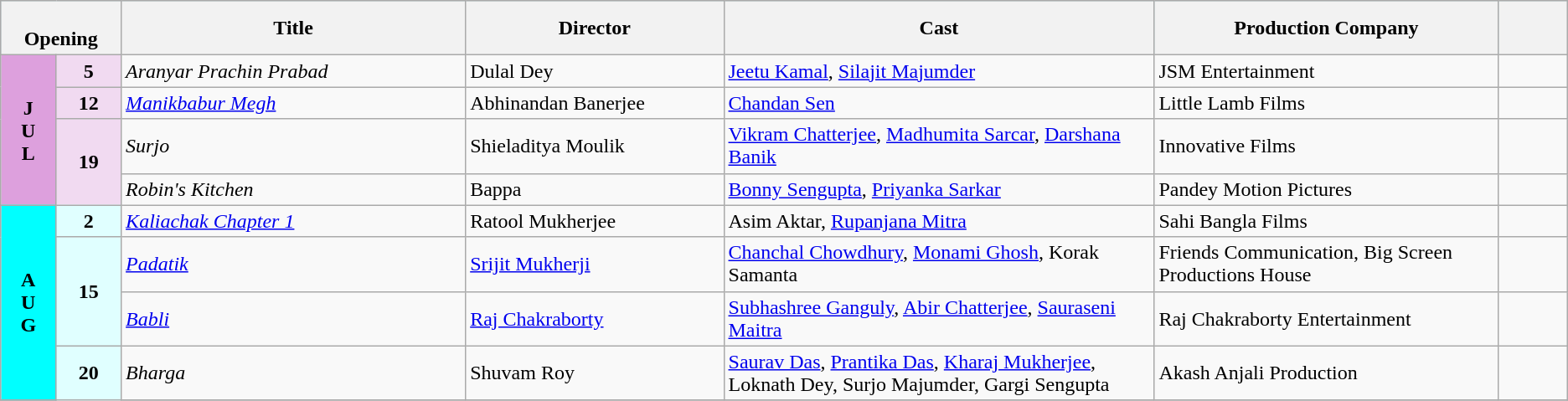<table class="wikitable sortable">
<tr style="background:#b0e0e6; text-align:centre;">
<th Colspan="2" style="width:7%;"><br><strong>Opening</strong></th>
<th style="width:20%;">Title</th>
<th style="width:15%;">Director</th>
<th style="width:25%;">Cast</th>
<th style="width:20%;">Production Company</th>
<th style="width:4%;"><strong></strong></th>
</tr>
<tr>
<td rowspan="4" style="text-align:center; background:plum; textcolor:#010;"><strong>J<br>U<br>L</strong></td>
<td style="text-align:center; background:#f1daf1;"><strong>5</strong></td>
<td><em>Aranyar Prachin Prabad</em></td>
<td>Dulal Dey</td>
<td><a href='#'>Jeetu Kamal</a>, <a href='#'>Silajit Majumder</a></td>
<td>JSM Entertainment</td>
<td></td>
</tr>
<tr>
<td style="text-align:center; background:#f1daf1;"><strong>12</strong></td>
<td><em> <a href='#'>Manikbabur Megh</a></em></td>
<td>Abhinandan Banerjee</td>
<td><a href='#'>Chandan Sen</a></td>
<td>Little Lamb Films</td>
<td></td>
</tr>
<tr>
<td rowspan="2" style="text-align:center; background:#f1daf1;"><strong>19</strong></td>
<td><em>Surjo</em></td>
<td>Shieladitya Moulik</td>
<td><a href='#'>Vikram Chatterjee</a>, <a href='#'>Madhumita Sarcar</a>, <a href='#'>Darshana Banik</a></td>
<td>Innovative Films</td>
<td></td>
</tr>
<tr>
<td><em>Robin's Kitchen</em></td>
<td>Bappa</td>
<td><a href='#'>Bonny Sengupta</a>, <a href='#'>Priyanka Sarkar</a></td>
<td>Pandey Motion Pictures</td>
<td></td>
</tr>
<tr>
<td rowspan="4" style="text-align:center; background:#0ff;"><strong>A<br>U<br>G</strong></td>
<td rowspan="1" style="text-align:center; background:#e0ffff;"><strong>2</strong></td>
<td><em><a href='#'>Kaliachak Chapter 1</a></em></td>
<td>Ratool Mukherjee</td>
<td>Asim Aktar, <a href='#'>Rupanjana Mitra</a></td>
<td>Sahi Bangla Films</td>
<td></td>
</tr>
<tr>
<td rowspan="2" style="text-align:center; background:#e0ffff;"><strong>15</strong></td>
<td><em><a href='#'>Padatik</a></em></td>
<td><a href='#'>Srijit Mukherji</a></td>
<td><a href='#'>Chanchal Chowdhury</a>, <a href='#'>Monami Ghosh</a>, Korak Samanta</td>
<td>Friends Communication, Big Screen Productions House</td>
<td></td>
</tr>
<tr>
<td><em><a href='#'>Babli</a></em></td>
<td><a href='#'>Raj Chakraborty</a></td>
<td><a href='#'>Subhashree Ganguly</a>, <a href='#'>Abir Chatterjee</a>, <a href='#'>Sauraseni Maitra</a></td>
<td>Raj Chakraborty Entertainment</td>
<td></td>
</tr>
<tr>
<td rowspan="2" style="text-align:center; background:#e0ffff;"><strong>20</strong></td>
<td><em>Bharga</em></td>
<td>Shuvam Roy</td>
<td><a href='#'>Saurav Das</a>, <a href='#'>Prantika Das</a>, <a href='#'>Kharaj Mukherjee</a>, Loknath Dey, Surjo Majumder, Gargi Sengupta</td>
<td>Akash Anjali Production</td>
<td></td>
</tr>
<tr>
</tr>
</table>
